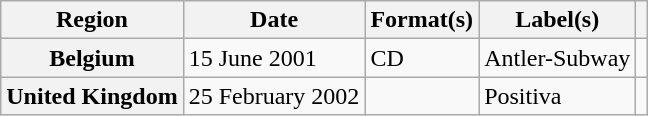<table class="wikitable plainrowheaders">
<tr>
<th scope="col">Region</th>
<th scope="col">Date</th>
<th scope="col">Format(s)</th>
<th scope="col">Label(s)</th>
<th scope="col"></th>
</tr>
<tr>
<th scope="row">Belgium</th>
<td>15 June 2001</td>
<td>CD</td>
<td>Antler-Subway</td>
<td align="center"></td>
</tr>
<tr>
<th scope="row">United Kingdom</th>
<td>25 February 2002</td>
<td></td>
<td>Positiva</td>
<td align="center"></td>
</tr>
</table>
